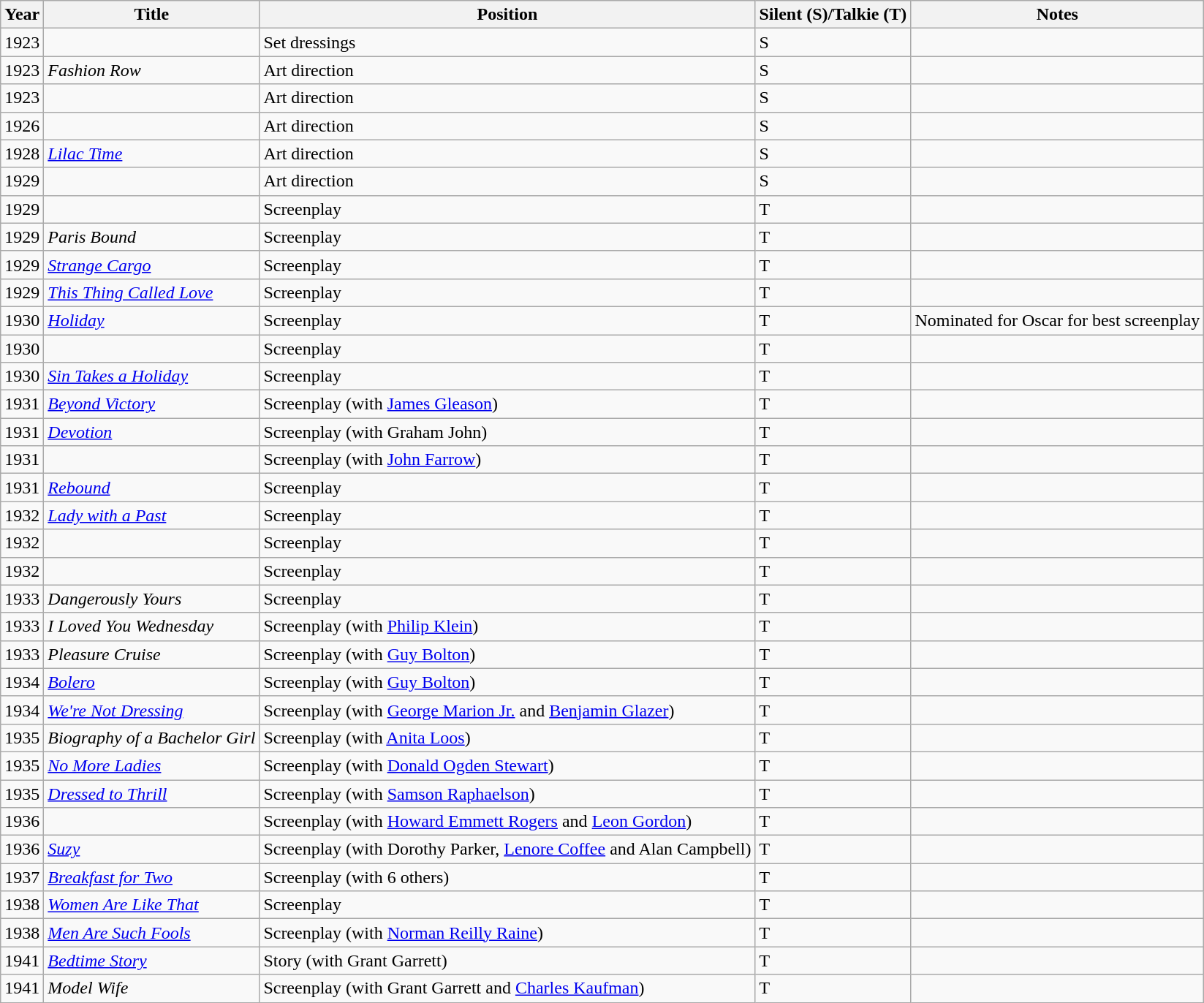<table class="wikitable sortable">
<tr>
<th>Year</th>
<th>Title</th>
<th>Position</th>
<th>Silent (S)/Talkie (T)</th>
<th>Notes</th>
</tr>
<tr>
<td>1923</td>
<td><em></em></td>
<td>Set dressings</td>
<td>S</td>
<td></td>
</tr>
<tr>
<td>1923</td>
<td><em>Fashion Row</em></td>
<td>Art direction</td>
<td>S</td>
<td></td>
</tr>
<tr>
<td>1923</td>
<td><em></em></td>
<td>Art direction</td>
<td>S</td>
<td></td>
</tr>
<tr>
<td>1926</td>
<td><em></em></td>
<td>Art direction</td>
<td>S</td>
<td></td>
</tr>
<tr>
<td>1928</td>
<td><em><a href='#'>Lilac Time</a></em></td>
<td>Art direction</td>
<td>S</td>
<td></td>
</tr>
<tr>
<td>1929</td>
<td><em></em></td>
<td>Art direction</td>
<td>S</td>
<td></td>
</tr>
<tr>
<td>1929</td>
<td><em></em></td>
<td>Screenplay</td>
<td>T</td>
<td></td>
</tr>
<tr>
<td>1929</td>
<td><em>Paris Bound</em></td>
<td>Screenplay</td>
<td>T</td>
<td></td>
</tr>
<tr>
<td>1929</td>
<td><em><a href='#'>Strange Cargo</a></em></td>
<td>Screenplay</td>
<td>T</td>
<td></td>
</tr>
<tr>
<td>1929</td>
<td><em><a href='#'>This Thing Called Love</a></em></td>
<td>Screenplay</td>
<td>T</td>
<td></td>
</tr>
<tr>
<td>1930</td>
<td><em><a href='#'>Holiday</a></em></td>
<td>Screenplay</td>
<td>T</td>
<td>Nominated for Oscar for best screenplay</td>
</tr>
<tr>
<td>1930</td>
<td><em></em></td>
<td>Screenplay</td>
<td>T</td>
<td></td>
</tr>
<tr>
<td>1930</td>
<td><em><a href='#'>Sin Takes a Holiday</a></em></td>
<td>Screenplay</td>
<td>T</td>
<td></td>
</tr>
<tr>
<td>1931</td>
<td><em><a href='#'>Beyond Victory</a></em></td>
<td>Screenplay (with <a href='#'>James Gleason</a>)</td>
<td>T</td>
<td></td>
</tr>
<tr>
<td>1931</td>
<td><em><a href='#'>Devotion</a></em></td>
<td>Screenplay (with Graham John)</td>
<td>T</td>
<td></td>
</tr>
<tr>
<td>1931</td>
<td><em></em></td>
<td>Screenplay (with <a href='#'>John Farrow</a>)</td>
<td>T</td>
<td></td>
</tr>
<tr>
<td>1931</td>
<td><em><a href='#'>Rebound</a></em></td>
<td>Screenplay</td>
<td>T</td>
<td></td>
</tr>
<tr>
<td>1932</td>
<td><em><a href='#'>Lady with a Past</a></em></td>
<td>Screenplay</td>
<td>T</td>
<td></td>
</tr>
<tr>
<td>1932</td>
<td><em></em></td>
<td>Screenplay</td>
<td>T</td>
<td></td>
</tr>
<tr>
<td>1932</td>
<td><em></em></td>
<td>Screenplay</td>
<td>T</td>
<td></td>
</tr>
<tr>
<td>1933</td>
<td><em>Dangerously Yours</em></td>
<td>Screenplay</td>
<td>T</td>
<td></td>
</tr>
<tr>
<td>1933</td>
<td><em>I Loved You Wednesday</em></td>
<td>Screenplay (with <a href='#'>Philip Klein</a>)</td>
<td>T</td>
<td></td>
</tr>
<tr>
<td>1933</td>
<td><em>Pleasure Cruise</em></td>
<td>Screenplay (with <a href='#'>Guy Bolton</a>)</td>
<td>T</td>
<td></td>
</tr>
<tr>
<td>1934</td>
<td><em><a href='#'>Bolero</a></em></td>
<td>Screenplay (with <a href='#'>Guy Bolton</a>)</td>
<td>T</td>
<td></td>
</tr>
<tr>
<td>1934</td>
<td><em><a href='#'>We're Not Dressing</a></em></td>
<td>Screenplay (with <a href='#'>George Marion Jr.</a> and <a href='#'>Benjamin Glazer</a>)</td>
<td>T</td>
<td></td>
</tr>
<tr>
<td>1935</td>
<td><em>Biography of a Bachelor Girl</em></td>
<td>Screenplay (with <a href='#'>Anita Loos</a>)</td>
<td>T</td>
<td></td>
</tr>
<tr>
<td>1935</td>
<td><em><a href='#'>No More Ladies</a></em></td>
<td>Screenplay (with <a href='#'>Donald Ogden Stewart</a>)</td>
<td>T</td>
<td></td>
</tr>
<tr>
<td>1935</td>
<td><em><a href='#'>Dressed to Thrill</a></em></td>
<td>Screenplay (with <a href='#'>Samson Raphaelson</a>)</td>
<td>T</td>
<td></td>
</tr>
<tr>
<td>1936</td>
<td><em></em></td>
<td>Screenplay (with <a href='#'>Howard Emmett Rogers</a> and <a href='#'>Leon Gordon</a>)</td>
<td>T</td>
<td></td>
</tr>
<tr>
<td>1936</td>
<td><em><a href='#'>Suzy</a></em></td>
<td>Screenplay (with Dorothy Parker, <a href='#'>Lenore Coffee</a> and Alan Campbell)</td>
<td>T</td>
<td></td>
</tr>
<tr>
<td>1937</td>
<td><em><a href='#'>Breakfast for Two</a></em></td>
<td>Screenplay (with 6 others)</td>
<td>T</td>
<td></td>
</tr>
<tr>
<td>1938</td>
<td><em><a href='#'>Women Are Like That</a></em></td>
<td>Screenplay</td>
<td>T</td>
<td></td>
</tr>
<tr>
<td>1938</td>
<td><em><a href='#'>Men Are Such Fools</a></em></td>
<td>Screenplay (with <a href='#'>Norman Reilly Raine</a>)</td>
<td>T</td>
<td></td>
</tr>
<tr>
<td>1941</td>
<td><em><a href='#'>Bedtime Story</a></em></td>
<td>Story (with Grant Garrett)</td>
<td>T</td>
<td></td>
</tr>
<tr>
<td>1941</td>
<td><em>Model Wife</em></td>
<td>Screenplay (with Grant Garrett and <a href='#'>Charles Kaufman</a>)</td>
<td>T</td>
<td></td>
</tr>
</table>
